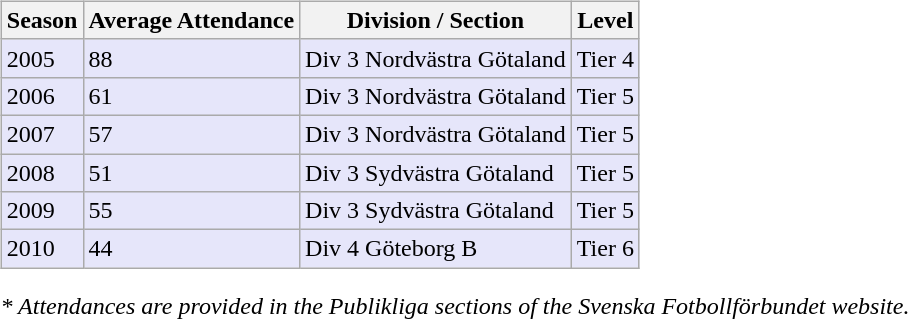<table>
<tr>
<td valign="top" width=0%><br><table class="wikitable">
<tr style="background:#f0f6fa;">
<th><strong>Season</strong></th>
<th><strong>Average Attendance</strong></th>
<th><strong>Division / Section</strong></th>
<th><strong>Level</strong></th>
</tr>
<tr>
<td style="background:#E6E6FA;">2005</td>
<td style="background:#E6E6FA;">88</td>
<td style="background:#E6E6FA;">Div 3 Nordvästra Götaland</td>
<td style="background:#E6E6FA;">Tier 4</td>
</tr>
<tr>
<td style="background:#E6E6FA;">2006</td>
<td style="background:#E6E6FA;">61</td>
<td style="background:#E6E6FA;">Div 3 Nordvästra Götaland</td>
<td style="background:#E6E6FA;">Tier 5</td>
</tr>
<tr>
<td style="background:#E6E6FA;">2007</td>
<td style="background:#E6E6FA;">57</td>
<td style="background:#E6E6FA;">Div 3 Nordvästra Götaland</td>
<td style="background:#E6E6FA;">Tier 5</td>
</tr>
<tr>
<td style="background:#E6E6FA;">2008</td>
<td style="background:#E6E6FA;">51</td>
<td style="background:#E6E6FA;">Div 3 Sydvästra Götaland</td>
<td style="background:#E6E6FA;">Tier 5</td>
</tr>
<tr>
<td style="background:#E6E6FA;">2009</td>
<td style="background:#E6E6FA;">55</td>
<td style="background:#E6E6FA;">Div 3 Sydvästra Götaland</td>
<td style="background:#E6E6FA;">Tier 5</td>
</tr>
<tr>
<td style="background:#E6E6FA;">2010</td>
<td style="background:#E6E6FA;">44</td>
<td style="background:#E6E6FA;">Div 4 Göteborg B</td>
<td style="background:#E6E6FA;">Tier 6</td>
</tr>
</table>
<em>* Attendances are provided in the Publikliga sections of the Svenska Fotbollförbundet website.</em></td>
</tr>
</table>
